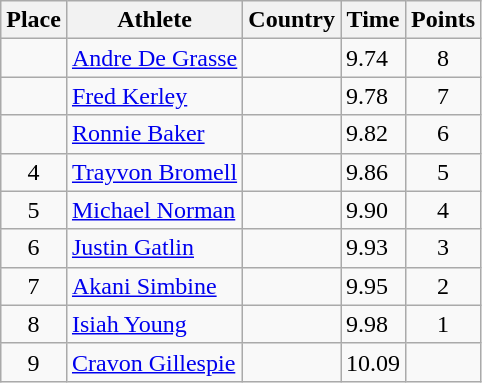<table class="wikitable">
<tr>
<th>Place</th>
<th>Athlete</th>
<th>Country</th>
<th>Time</th>
<th>Points</th>
</tr>
<tr>
<td align=center></td>
<td><a href='#'>Andre De Grasse</a></td>
<td></td>
<td>9.74</td>
<td align=center>8</td>
</tr>
<tr>
<td align=center></td>
<td><a href='#'>Fred Kerley</a></td>
<td></td>
<td>9.78</td>
<td align=center>7</td>
</tr>
<tr>
<td align=center></td>
<td><a href='#'>Ronnie Baker</a></td>
<td></td>
<td>9.82</td>
<td align=center>6</td>
</tr>
<tr>
<td align=center>4</td>
<td><a href='#'>Trayvon Bromell</a></td>
<td></td>
<td>9.86</td>
<td align=center>5</td>
</tr>
<tr>
<td align=center>5</td>
<td><a href='#'>Michael Norman</a></td>
<td></td>
<td>9.90</td>
<td align=center>4</td>
</tr>
<tr>
<td align=center>6</td>
<td><a href='#'>Justin Gatlin</a></td>
<td></td>
<td>9.93</td>
<td align=center>3</td>
</tr>
<tr>
<td align=center>7</td>
<td><a href='#'>Akani Simbine</a></td>
<td></td>
<td>9.95</td>
<td align=center>2</td>
</tr>
<tr>
<td align=center>8</td>
<td><a href='#'>Isiah Young</a></td>
<td></td>
<td>9.98</td>
<td align=center>1</td>
</tr>
<tr>
<td align=center>9</td>
<td><a href='#'>Cravon Gillespie</a></td>
<td></td>
<td>10.09</td>
<td align=center></td>
</tr>
</table>
